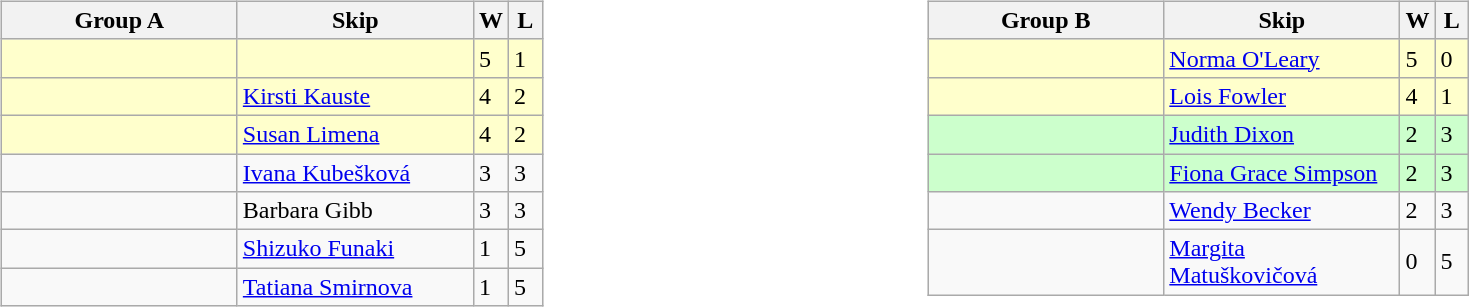<table table>
<tr>
<td valign=top width=10%><br><table class=wikitable>
<tr>
<th width=150>Group A</th>
<th width=150>Skip</th>
<th width=15>W</th>
<th width=15>L</th>
</tr>
<tr bgcolor=#ffffcc>
<td></td>
<td></td>
<td>5</td>
<td>1</td>
</tr>
<tr bgcolor=#ffffcc>
<td></td>
<td><a href='#'>Kirsti Kauste</a></td>
<td>4</td>
<td>2</td>
</tr>
<tr bgcolor=#ffffcc>
<td></td>
<td><a href='#'>Susan Limena</a></td>
<td>4</td>
<td>2</td>
</tr>
<tr>
<td></td>
<td><a href='#'>Ivana Kubešková</a></td>
<td>3</td>
<td>3</td>
</tr>
<tr>
<td></td>
<td>Barbara Gibb</td>
<td>3</td>
<td>3</td>
</tr>
<tr>
<td></td>
<td><a href='#'>Shizuko Funaki</a></td>
<td>1</td>
<td>5</td>
</tr>
<tr>
<td></td>
<td><a href='#'>Tatiana Smirnova</a></td>
<td>1</td>
<td>5</td>
</tr>
</table>
</td>
<td valign=top width=10%><br><table class=wikitable>
<tr>
<th width=150>Group B</th>
<th width=150>Skip</th>
<th width=15>W</th>
<th width=15>L</th>
</tr>
<tr bgcolor=#ffffcc>
<td></td>
<td><a href='#'>Norma O'Leary</a></td>
<td>5</td>
<td>0</td>
</tr>
<tr bgcolor=#ffffcc>
<td></td>
<td><a href='#'>Lois Fowler</a></td>
<td>4</td>
<td>1</td>
</tr>
<tr bgcolor=#ccffcc>
<td></td>
<td><a href='#'>Judith Dixon</a></td>
<td>2</td>
<td>3</td>
</tr>
<tr bgcolor=#ccffcc>
<td></td>
<td><a href='#'>Fiona Grace Simpson</a></td>
<td>2</td>
<td>3</td>
</tr>
<tr>
<td></td>
<td><a href='#'>Wendy Becker</a></td>
<td>2</td>
<td>3</td>
</tr>
<tr>
<td></td>
<td><a href='#'>Margita Matuškovičová</a></td>
<td>0</td>
<td>5</td>
</tr>
</table>
</td>
</tr>
</table>
